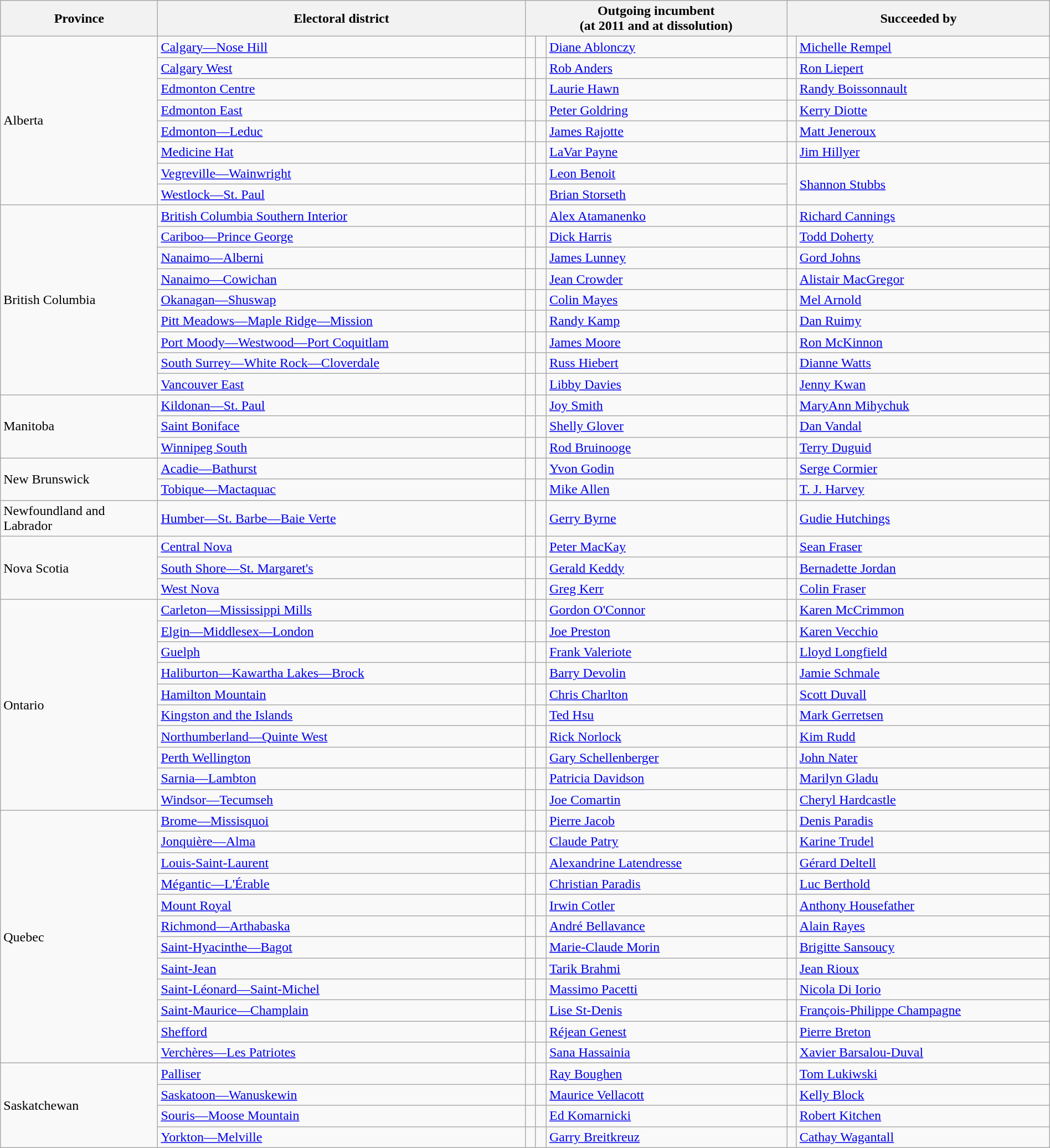<table class="wikitable" style="width:100%;">
<tr align="center">
<th style="width:15%;">Province</th>
<th style="width:35%;">Electoral district</th>
<th style="width:25%;" colspan="3">Outgoing incumbent<br>(at 2011 and at dissolution)</th>
<th style="width:25%;" colspan="2">Succeeded by</th>
</tr>
<tr>
<td rowspan="8">Alberta</td>
<td><a href='#'>Calgary—Nose Hill</a></td>
<td></td>
<td></td>
<td><a href='#'>Diane Ablonczy</a></td>
<td></td>
<td><a href='#'>Michelle Rempel</a></td>
</tr>
<tr>
<td><a href='#'>Calgary West</a></td>
<td></td>
<td></td>
<td><a href='#'>Rob Anders</a></td>
<td></td>
<td><a href='#'>Ron Liepert</a></td>
</tr>
<tr>
<td><a href='#'>Edmonton Centre</a></td>
<td></td>
<td></td>
<td><a href='#'>Laurie Hawn</a></td>
<td></td>
<td><a href='#'>Randy Boissonnault</a></td>
</tr>
<tr>
<td><a href='#'>Edmonton East</a></td>
<td></td>
<td></td>
<td><a href='#'>Peter Goldring</a></td>
<td></td>
<td><a href='#'>Kerry Diotte</a></td>
</tr>
<tr>
<td><a href='#'>Edmonton—Leduc</a></td>
<td></td>
<td></td>
<td><a href='#'>James Rajotte</a></td>
<td></td>
<td><a href='#'>Matt Jeneroux</a></td>
</tr>
<tr>
<td><a href='#'>Medicine Hat</a></td>
<td></td>
<td></td>
<td><a href='#'>LaVar Payne</a></td>
<td></td>
<td><a href='#'>Jim Hillyer</a></td>
</tr>
<tr>
<td><a href='#'>Vegreville—Wainwright</a></td>
<td></td>
<td></td>
<td><a href='#'>Leon Benoit</a></td>
<td rowspan="2" ></td>
<td rowspan="2"><a href='#'>Shannon Stubbs</a></td>
</tr>
<tr>
<td><a href='#'>Westlock—St. Paul</a></td>
<td></td>
<td></td>
<td><a href='#'>Brian Storseth</a></td>
</tr>
<tr>
<td rowspan="9">British Columbia</td>
<td><a href='#'>British Columbia Southern Interior</a></td>
<td></td>
<td></td>
<td><a href='#'>Alex Atamanenko</a></td>
<td></td>
<td><a href='#'>Richard Cannings</a></td>
</tr>
<tr>
<td><a href='#'>Cariboo—Prince George</a></td>
<td></td>
<td></td>
<td><a href='#'>Dick Harris</a></td>
<td></td>
<td><a href='#'>Todd Doherty</a></td>
</tr>
<tr>
<td><a href='#'>Nanaimo—Alberni</a></td>
<td></td>
<td></td>
<td><a href='#'>James Lunney</a></td>
<td></td>
<td><a href='#'>Gord Johns</a></td>
</tr>
<tr>
<td><a href='#'>Nanaimo—Cowichan</a></td>
<td></td>
<td></td>
<td><a href='#'>Jean Crowder</a></td>
<td></td>
<td><a href='#'>Alistair MacGregor</a></td>
</tr>
<tr>
<td><a href='#'>Okanagan—Shuswap</a></td>
<td></td>
<td></td>
<td><a href='#'>Colin Mayes</a></td>
<td></td>
<td><a href='#'>Mel Arnold</a></td>
</tr>
<tr>
<td><a href='#'>Pitt Meadows—Maple Ridge—Mission</a></td>
<td></td>
<td></td>
<td><a href='#'>Randy Kamp</a></td>
<td></td>
<td><a href='#'>Dan Ruimy</a></td>
</tr>
<tr>
<td><a href='#'>Port Moody—Westwood—Port Coquitlam</a></td>
<td></td>
<td></td>
<td><a href='#'>James Moore</a></td>
<td></td>
<td><a href='#'>Ron McKinnon</a></td>
</tr>
<tr>
<td><a href='#'>South Surrey—White Rock—Cloverdale</a></td>
<td></td>
<td></td>
<td><a href='#'>Russ Hiebert</a></td>
<td></td>
<td><a href='#'>Dianne Watts</a></td>
</tr>
<tr>
<td><a href='#'>Vancouver East</a></td>
<td></td>
<td></td>
<td><a href='#'>Libby Davies</a></td>
<td></td>
<td><a href='#'>Jenny Kwan</a></td>
</tr>
<tr>
<td rowspan="3">Manitoba</td>
<td><a href='#'>Kildonan—St. Paul</a></td>
<td></td>
<td></td>
<td><a href='#'>Joy Smith</a></td>
<td></td>
<td><a href='#'>MaryAnn Mihychuk</a></td>
</tr>
<tr>
<td><a href='#'>Saint Boniface</a></td>
<td></td>
<td></td>
<td><a href='#'>Shelly Glover</a></td>
<td></td>
<td><a href='#'>Dan Vandal</a></td>
</tr>
<tr>
<td><a href='#'>Winnipeg South</a></td>
<td></td>
<td></td>
<td><a href='#'>Rod Bruinooge</a></td>
<td></td>
<td><a href='#'>Terry Duguid</a></td>
</tr>
<tr>
<td rowspan="2">New Brunswick</td>
<td><a href='#'>Acadie—Bathurst</a></td>
<td></td>
<td></td>
<td><a href='#'>Yvon Godin</a></td>
<td></td>
<td><a href='#'>Serge Cormier</a></td>
</tr>
<tr>
<td><a href='#'>Tobique—Mactaquac</a></td>
<td></td>
<td></td>
<td><a href='#'>Mike Allen</a></td>
<td></td>
<td><a href='#'>T. J. Harvey</a></td>
</tr>
<tr>
<td>Newfoundland and Labrador</td>
<td><a href='#'>Humber—St. Barbe—Baie Verte</a></td>
<td></td>
<td></td>
<td><a href='#'>Gerry Byrne</a></td>
<td></td>
<td><a href='#'>Gudie Hutchings</a></td>
</tr>
<tr>
<td rowspan="3">Nova Scotia</td>
<td><a href='#'>Central Nova</a></td>
<td></td>
<td></td>
<td><a href='#'>Peter MacKay</a></td>
<td></td>
<td><a href='#'>Sean Fraser</a></td>
</tr>
<tr>
<td><a href='#'>South Shore—St. Margaret's</a></td>
<td></td>
<td></td>
<td><a href='#'>Gerald Keddy</a></td>
<td></td>
<td><a href='#'>Bernadette Jordan</a></td>
</tr>
<tr>
<td><a href='#'>West Nova</a></td>
<td></td>
<td></td>
<td><a href='#'>Greg Kerr</a></td>
<td></td>
<td><a href='#'>Colin Fraser</a></td>
</tr>
<tr>
<td rowspan="10">Ontario</td>
<td><a href='#'>Carleton—Mississippi Mills</a></td>
<td></td>
<td></td>
<td><a href='#'>Gordon O'Connor</a></td>
<td></td>
<td><a href='#'>Karen McCrimmon</a></td>
</tr>
<tr>
<td><a href='#'>Elgin—Middlesex—London</a></td>
<td></td>
<td></td>
<td><a href='#'>Joe Preston</a></td>
<td></td>
<td><a href='#'>Karen Vecchio</a></td>
</tr>
<tr>
<td><a href='#'>Guelph</a></td>
<td></td>
<td></td>
<td><a href='#'>Frank Valeriote</a></td>
<td></td>
<td><a href='#'>Lloyd Longfield</a></td>
</tr>
<tr>
<td><a href='#'>Haliburton—Kawartha Lakes—Brock</a></td>
<td></td>
<td></td>
<td><a href='#'>Barry Devolin</a></td>
<td></td>
<td><a href='#'>Jamie Schmale</a></td>
</tr>
<tr>
<td><a href='#'>Hamilton Mountain</a></td>
<td></td>
<td></td>
<td><a href='#'>Chris Charlton</a></td>
<td></td>
<td><a href='#'>Scott Duvall</a></td>
</tr>
<tr>
<td><a href='#'>Kingston and the Islands</a></td>
<td></td>
<td></td>
<td><a href='#'>Ted Hsu</a></td>
<td></td>
<td><a href='#'>Mark Gerretsen</a></td>
</tr>
<tr>
<td><a href='#'>Northumberland—Quinte West</a></td>
<td></td>
<td></td>
<td><a href='#'>Rick Norlock</a></td>
<td></td>
<td><a href='#'>Kim Rudd</a></td>
</tr>
<tr>
<td><a href='#'>Perth Wellington</a></td>
<td></td>
<td></td>
<td><a href='#'>Gary Schellenberger</a></td>
<td></td>
<td><a href='#'>John Nater</a></td>
</tr>
<tr>
<td><a href='#'>Sarnia—Lambton</a></td>
<td></td>
<td></td>
<td><a href='#'>Patricia Davidson</a></td>
<td></td>
<td><a href='#'>Marilyn Gladu</a></td>
</tr>
<tr>
<td><a href='#'>Windsor—Tecumseh</a></td>
<td></td>
<td></td>
<td><a href='#'>Joe Comartin</a></td>
<td></td>
<td><a href='#'>Cheryl Hardcastle</a></td>
</tr>
<tr>
<td rowspan="12">Quebec</td>
<td><a href='#'>Brome—Missisquoi</a></td>
<td></td>
<td></td>
<td><a href='#'>Pierre Jacob</a></td>
<td></td>
<td><a href='#'>Denis Paradis</a></td>
</tr>
<tr>
<td><a href='#'>Jonquière—Alma</a></td>
<td></td>
<td></td>
<td><a href='#'>Claude Patry</a></td>
<td></td>
<td><a href='#'>Karine Trudel</a></td>
</tr>
<tr>
<td><a href='#'>Louis-Saint-Laurent</a></td>
<td></td>
<td></td>
<td><a href='#'>Alexandrine Latendresse</a></td>
<td></td>
<td><a href='#'>Gérard Deltell</a></td>
</tr>
<tr>
<td><a href='#'>Mégantic—L'Érable</a></td>
<td></td>
<td></td>
<td><a href='#'>Christian Paradis</a></td>
<td></td>
<td><a href='#'>Luc Berthold</a></td>
</tr>
<tr>
<td><a href='#'>Mount Royal</a></td>
<td></td>
<td></td>
<td><a href='#'>Irwin Cotler</a></td>
<td></td>
<td><a href='#'>Anthony Housefather</a></td>
</tr>
<tr>
<td><a href='#'>Richmond—Arthabaska</a></td>
<td></td>
<td></td>
<td><a href='#'>André Bellavance</a></td>
<td></td>
<td><a href='#'>Alain Rayes</a></td>
</tr>
<tr>
<td><a href='#'>Saint-Hyacinthe—Bagot</a></td>
<td></td>
<td></td>
<td><a href='#'>Marie-Claude Morin</a></td>
<td></td>
<td><a href='#'>Brigitte Sansoucy</a></td>
</tr>
<tr>
<td><a href='#'>Saint-Jean</a></td>
<td></td>
<td></td>
<td><a href='#'>Tarik Brahmi</a></td>
<td></td>
<td><a href='#'>Jean Rioux</a></td>
</tr>
<tr>
<td><a href='#'>Saint-Léonard—Saint-Michel</a></td>
<td></td>
<td></td>
<td><a href='#'>Massimo Pacetti</a></td>
<td></td>
<td><a href='#'>Nicola Di Iorio</a></td>
</tr>
<tr>
<td><a href='#'>Saint-Maurice—Champlain</a></td>
<td></td>
<td></td>
<td><a href='#'>Lise St-Denis</a></td>
<td></td>
<td><a href='#'>François-Philippe Champagne</a></td>
</tr>
<tr>
<td><a href='#'>Shefford</a></td>
<td></td>
<td></td>
<td><a href='#'>Réjean Genest</a></td>
<td></td>
<td><a href='#'>Pierre Breton</a></td>
</tr>
<tr>
<td><a href='#'>Verchères—Les Patriotes</a></td>
<td></td>
<td></td>
<td><a href='#'>Sana Hassainia</a></td>
<td></td>
<td><a href='#'>Xavier Barsalou-Duval</a></td>
</tr>
<tr>
<td rowspan="4">Saskatchewan</td>
<td><a href='#'>Palliser</a></td>
<td></td>
<td></td>
<td><a href='#'>Ray Boughen</a></td>
<td></td>
<td><a href='#'>Tom Lukiwski</a></td>
</tr>
<tr>
<td><a href='#'>Saskatoon—Wanuskewin</a></td>
<td></td>
<td></td>
<td><a href='#'>Maurice Vellacott</a></td>
<td></td>
<td><a href='#'>Kelly Block</a></td>
</tr>
<tr>
<td><a href='#'>Souris—Moose Mountain</a></td>
<td></td>
<td></td>
<td><a href='#'>Ed Komarnicki</a></td>
<td></td>
<td><a href='#'>Robert Kitchen</a></td>
</tr>
<tr>
<td><a href='#'>Yorkton—Melville</a></td>
<td></td>
<td></td>
<td><a href='#'>Garry Breitkreuz</a></td>
<td></td>
<td><a href='#'>Cathay Wagantall</a></td>
</tr>
</table>
